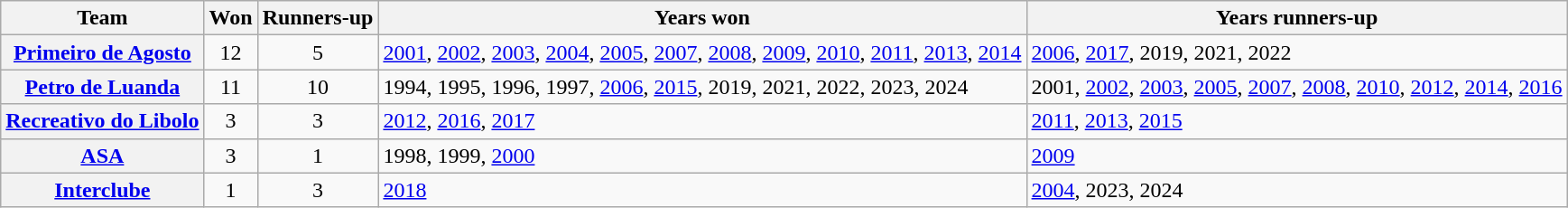<table class="wikitable sortable plainrowheaders" style="text-align:center">
<tr>
<th>Team</th>
<th>Won</th>
<th>Runners-up</th>
<th>Years won</th>
<th>Years runners-up</th>
</tr>
<tr>
<th scope="row"><a href='#'>Primeiro de Agosto</a></th>
<td align="center">12</td>
<td>5</td>
<td align=left><a href='#'>2001</a>, <a href='#'>2002</a>, <a href='#'>2003</a>, <a href='#'>2004</a>, <a href='#'>2005</a>, <a href='#'>2007</a>, <a href='#'>2008</a>, <a href='#'>2009</a>, <a href='#'>2010</a>, <a href='#'>2011</a>, <a href='#'>2013</a>, <a href='#'>2014</a></td>
<td align=left><a href='#'>2006</a>, <a href='#'>2017</a>, 2019, 2021, 2022</td>
</tr>
<tr>
<th scope="row"><a href='#'>Petro de Luanda</a></th>
<td align="center">11</td>
<td>10</td>
<td align=left>1994, 1995, 1996, 1997, <a href='#'>2006</a>, <a href='#'>2015</a>, 2019, 2021, 2022, 2023, 2024</td>
<td align=left>2001, <a href='#'>2002</a>, <a href='#'>2003</a>, <a href='#'>2005</a>, <a href='#'>2007</a>, <a href='#'>2008</a>, <a href='#'>2010</a>, <a href='#'>2012</a>, <a href='#'>2014</a>, <a href='#'>2016</a></td>
</tr>
<tr>
<th scope="row"><a href='#'>Recreativo do Libolo</a></th>
<td align="center">3</td>
<td>3</td>
<td align=left><a href='#'>2012</a>, <a href='#'>2016</a>, <a href='#'>2017</a></td>
<td align=left><a href='#'>2011</a>, <a href='#'>2013</a>, <a href='#'>2015</a></td>
</tr>
<tr>
<th scope="row"><a href='#'>ASA</a></th>
<td>3</td>
<td align=center>1</td>
<td align=left>1998, 1999, <a href='#'>2000</a></td>
<td align=left><a href='#'>2009</a></td>
</tr>
<tr>
<th scope="row"><a href='#'>Interclube</a></th>
<td align="center">1</td>
<td>3</td>
<td align=left><a href='#'>2018</a></td>
<td align=left><a href='#'>2004</a>, 2023, 2024</td>
</tr>
</table>
